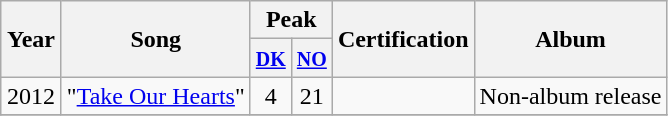<table class="wikitable">
<tr>
<th width="33" rowspan="2" style="text-align:center;">Year</th>
<th rowspan="2">Song</th>
<th colspan="2">Peak</th>
<th rowspan="2">Certification</th>
<th rowspan="2">Album</th>
</tr>
<tr>
<th align="center"><a href='#'><small>DK</small></a><br></th>
<th align="center"><a href='#'><small>NO</small></a></th>
</tr>
<tr>
<td align="center">2012</td>
<td>"<a href='#'>Take Our Hearts</a>"</td>
<td align="center">4</td>
<td align="center">21</td>
<td></td>
<td>Non-album release</td>
</tr>
<tr>
</tr>
</table>
